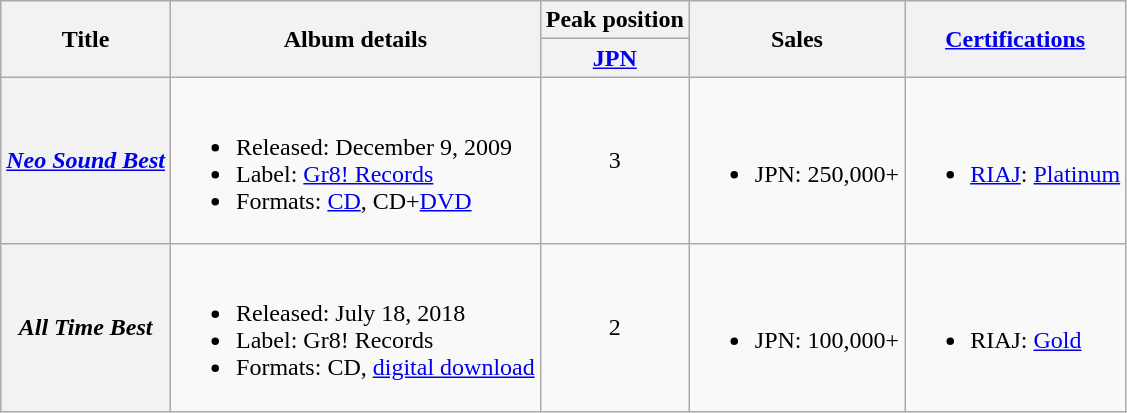<table class="wikitable plainrowheaders">
<tr>
<th scope="col" rowspan="2">Title</th>
<th scope="col" rowspan="2">Album details</th>
<th scope="col" colspan="1">Peak position</th>
<th scope="col" rowspan="2">Sales</th>
<th scope="col" rowspan="2"><a href='#'>Certifications</a></th>
</tr>
<tr>
<th scope="col"><a href='#'>JPN</a><br></th>
</tr>
<tr>
<th scope="row"><em><a href='#'>Neo Sound Best</a></em></th>
<td><br><ul><li>Released: December 9, 2009</li><li>Label: <a href='#'>Gr8! Records</a></li><li>Formats: <a href='#'>CD</a>, CD+<a href='#'>DVD</a></li></ul></td>
<td align="center">3</td>
<td><br><ul><li>JPN: 250,000+</li></ul></td>
<td><br><ul><li><a href='#'>RIAJ</a>: <a href='#'>Platinum</a></li></ul></td>
</tr>
<tr>
<th scope="row"><em>All Time Best</em></th>
<td><br><ul><li>Released: July 18, 2018</li><li>Label: Gr8! Records</li><li>Formats: CD, <a href='#'>digital download</a></li></ul></td>
<td align="center">2</td>
<td><br><ul><li>JPN: 100,000+</li></ul></td>
<td><br><ul><li>RIAJ: <a href='#'>Gold</a></li></ul></td>
</tr>
</table>
